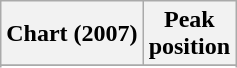<table class="wikitable sortable plainrowheaders" style="text-align:center">
<tr>
<th scope="col">Chart (2007)</th>
<th scope="col">Peak<br>position</th>
</tr>
<tr>
</tr>
<tr>
</tr>
<tr>
</tr>
<tr>
</tr>
<tr>
</tr>
<tr>
</tr>
<tr>
</tr>
<tr>
</tr>
</table>
